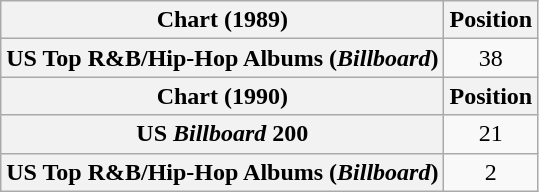<table class="wikitable plainrowheaders" style="text-align:center">
<tr>
<th scope="col">Chart (1989)</th>
<th scope="col">Position</th>
</tr>
<tr>
<th scope="row">US Top R&B/Hip-Hop Albums (<em>Billboard</em>)</th>
<td>38</td>
</tr>
<tr>
<th scope="col">Chart (1990)</th>
<th scope="col">Position</th>
</tr>
<tr>
<th scope="row">US <em>Billboard</em> 200</th>
<td>21</td>
</tr>
<tr>
<th scope="row">US Top R&B/Hip-Hop Albums (<em>Billboard</em>)</th>
<td>2</td>
</tr>
</table>
